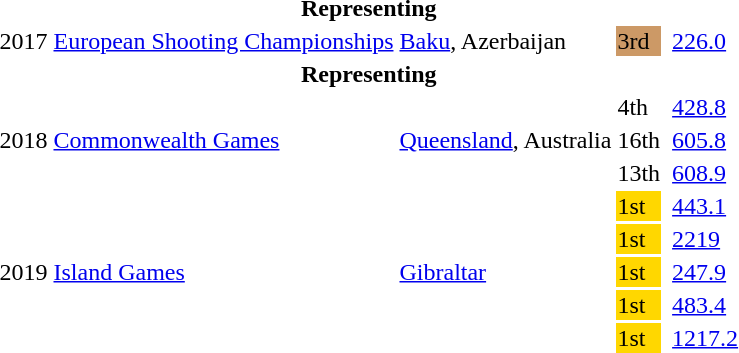<table>
<tr>
<th colspan="6">Representing </th>
</tr>
<tr>
<td>2017</td>
<td><a href='#'>European Shooting Championships</a></td>
<td><a href='#'>Baku</a>, Azerbaijan</td>
<td style="background:#c96;">3rd</td>
<td></td>
<td><a href='#'>226.0</a></td>
</tr>
<tr>
<th colspan="6">Representing </th>
</tr>
<tr>
<td rowspan=3>2018</td>
<td rowspan=3><a href='#'>Commonwealth Games</a></td>
<td rowspan=3><a href='#'>Queensland</a>, Australia</td>
<td>4th</td>
<td></td>
<td><a href='#'>428.8</a></td>
</tr>
<tr>
<td>16th</td>
<td></td>
<td><a href='#'>605.8</a></td>
</tr>
<tr>
<td>13th</td>
<td></td>
<td><a href='#'>608.9</a></td>
</tr>
<tr>
<td rowspan=5>2019</td>
<td rowspan=5><a href='#'>Island Games</a></td>
<td rowspan=5><a href='#'>Gibraltar</a></td>
<td bgcolor=gold>1st</td>
<td></td>
<td><a href='#'>443.1</a> </td>
</tr>
<tr>
<td bgcolor=gold>1st</td>
<td></td>
<td><a href='#'>2219</a> </td>
</tr>
<tr>
<td bgcolor=gold>1st</td>
<td></td>
<td><a href='#'>247.9</a> </td>
</tr>
<tr>
<td bgcolor=gold>1st</td>
<td></td>
<td><a href='#'>483.4</a></td>
</tr>
<tr>
<td bgcolor=gold>1st</td>
<td></td>
<td><a href='#'>1217.2</a> </td>
</tr>
<tr>
</tr>
</table>
